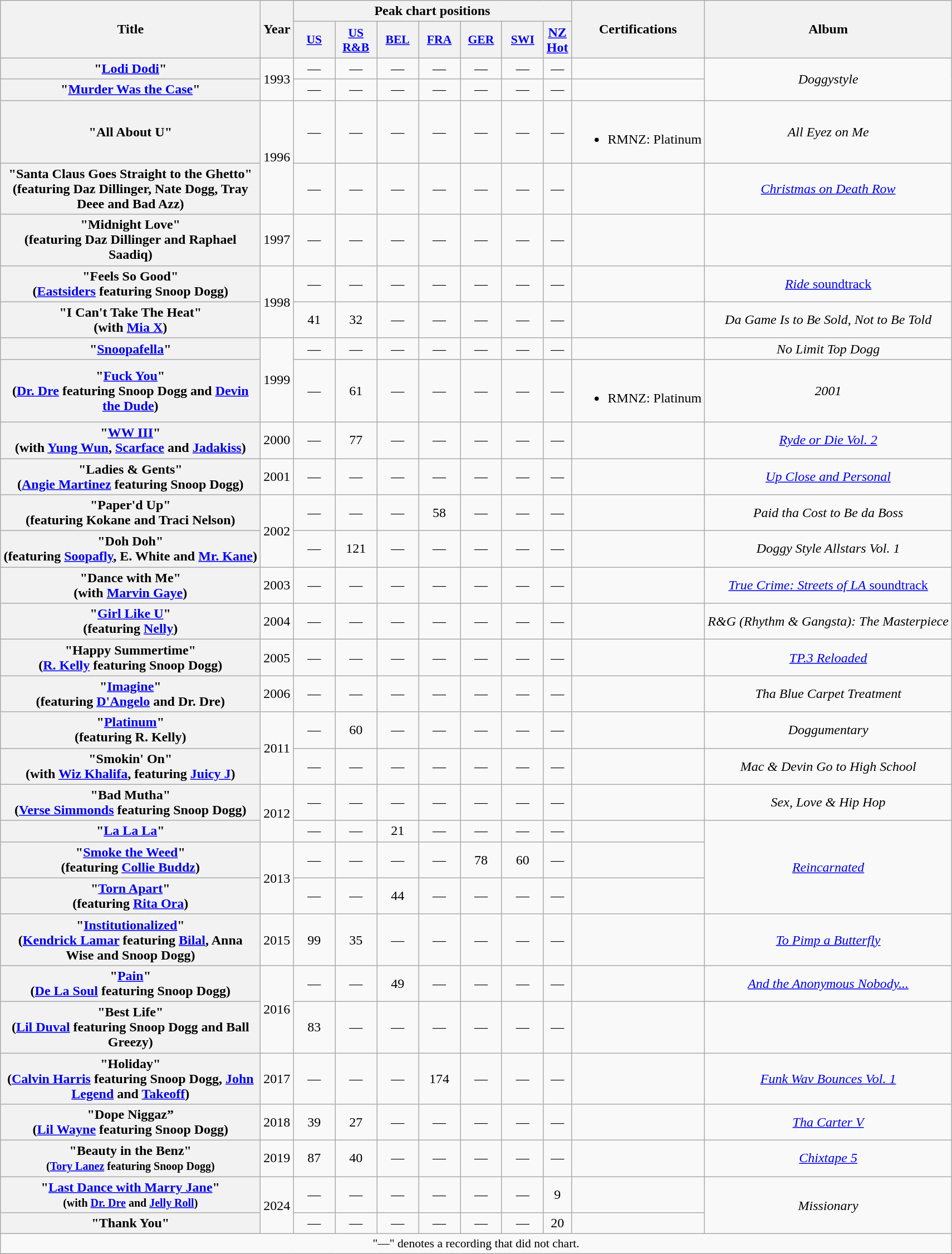<table class="wikitable plainrowheaders" style="text-align:center;">
<tr>
<th scope="col" rowspan="2" style="width:19em;">Title</th>
<th scope="col" rowspan="2">Year</th>
<th colspan="7" scope="col">Peak chart positions</th>
<th rowspan="2">Certifications</th>
<th rowspan="2" scope="col">Album</th>
</tr>
<tr>
<th scope="col" style="width:3em; font-size:90%"><a href='#'>US</a></th>
<th scope="col" style="width:3em; font-size:90%"><a href='#'>US<br>R&B</a><br></th>
<th scope="col" style="width:3em;font-size:90%;"><a href='#'>BEL</a><br></th>
<th scope="col" style="width:3em; font-size:90%"><a href='#'>FRA</a><br></th>
<th scope="col" style="width:3em; font-size:90%"><a href='#'>GER</a><br></th>
<th scope="col" style="width:3em; font-size:90%"><a href='#'>SWI</a><br></th>
<th><a href='#'>NZ<br>Hot</a></th>
</tr>
<tr>
<th scope="row">"<a href='#'>Lodi Dodi</a>"</th>
<td rowspan="2">1993</td>
<td>—</td>
<td>—</td>
<td>—</td>
<td>—</td>
<td>—</td>
<td>—</td>
<td>—</td>
<td></td>
<td rowspan="2"><em>Doggystyle</em></td>
</tr>
<tr>
<th scope="row">"<a href='#'>Murder Was the Case</a>"</th>
<td>—</td>
<td>—</td>
<td>—</td>
<td>—</td>
<td>—</td>
<td>—</td>
<td>—</td>
<td></td>
</tr>
<tr>
<th scope="row">"All About U"<br></th>
<td rowspan=2>1996</td>
<td>—</td>
<td>—</td>
<td>—</td>
<td>—</td>
<td>—</td>
<td>—</td>
<td>—</td>
<td><br><ul><li>RMNZ: Platinum</li></ul></td>
<td><em>All Eyez on Me</em></td>
</tr>
<tr>
<th scope="row">"Santa Claus Goes Straight to the Ghetto"<br><span>(featuring Daz Dillinger, Nate Dogg, Tray Deee and Bad Azz)</span></th>
<td>—</td>
<td>—</td>
<td>—</td>
<td>—</td>
<td>—</td>
<td>—</td>
<td>—</td>
<td></td>
<td><em><a href='#'>Christmas on Death Row</a></em></td>
</tr>
<tr>
<th scope="row">"Midnight Love"<br><span>(featuring Daz Dillinger and Raphael Saadiq)</span></th>
<td>1997</td>
<td>—</td>
<td>—</td>
<td>—</td>
<td>—</td>
<td>—</td>
<td>—</td>
<td —>—</td>
<td></td>
<td></td>
</tr>
<tr>
<th scope="row">"Feels So Good"<br><span>(<a href='#'>Eastsiders</a> featuring Snoop Dogg)</span></th>
<td rowspan="2">1998</td>
<td>—</td>
<td>—</td>
<td>—</td>
<td>—</td>
<td>—</td>
<td>—</td>
<td>—</td>
<td></td>
<td><a href='#'><em>Ride</em> soundtrack</a></td>
</tr>
<tr>
<th scope="row">"I Can't Take The Heat"<br><span>(with <a href='#'>Mia X</a>)</span></th>
<td>41</td>
<td>32</td>
<td>—</td>
<td>—</td>
<td>—</td>
<td>—</td>
<td>—</td>
<td></td>
<td><em>Da Game Is to Be Sold, Not to Be Told</em></td>
</tr>
<tr>
<th scope="row">"<a href='#'>Snoopafella</a>"</th>
<td rowspan="2">1999</td>
<td>—</td>
<td>—</td>
<td>—</td>
<td>—</td>
<td>—</td>
<td>—</td>
<td>—</td>
<td></td>
<td><em>No Limit Top Dogg</em></td>
</tr>
<tr>
<th scope="row">"<a href='#'>Fuck You</a>"<br><span>(<a href='#'>Dr. Dre</a> featuring Snoop Dogg and <a href='#'>Devin the Dude</a>)</span></th>
<td>—</td>
<td>61</td>
<td>—</td>
<td>—</td>
<td>—</td>
<td>—</td>
<td>—</td>
<td><br><ul><li>RMNZ: Platinum</li></ul></td>
<td><em>2001</em></td>
</tr>
<tr>
<th scope="row">"<a href='#'>WW III</a>"<br><span>(with <a href='#'>Yung Wun</a>, <a href='#'>Scarface</a> and <a href='#'>Jadakiss</a>)</span></th>
<td>2000</td>
<td>—</td>
<td>77</td>
<td>—</td>
<td>—</td>
<td>—</td>
<td>—</td>
<td>—</td>
<td></td>
<td><em><a href='#'>Ryde or Die Vol. 2</a></em></td>
</tr>
<tr>
<th scope="row">"Ladies & Gents"<br><span>(<a href='#'>Angie Martinez</a> featuring Snoop Dogg)</span></th>
<td>2001</td>
<td>—</td>
<td>—</td>
<td>—</td>
<td>—</td>
<td>—</td>
<td>—</td>
<td>—</td>
<td></td>
<td><em><a href='#'>Up Close and Personal</a></em></td>
</tr>
<tr>
<th scope="row">"Paper'd Up"<br><span>(featuring Kokane and Traci Nelson)</span></th>
<td rowspan="2">2002</td>
<td>—</td>
<td>—</td>
<td>—</td>
<td>58</td>
<td>—</td>
<td>—</td>
<td>—</td>
<td></td>
<td><em>Paid tha Cost to Be da Boss</em></td>
</tr>
<tr>
<th scope="row">"Doh Doh"<br><span>(featuring <a href='#'>Soopafly</a>, E. White and <a href='#'>Mr. Kane</a>)</span></th>
<td>—</td>
<td>121</td>
<td>—</td>
<td>—</td>
<td>—</td>
<td>—</td>
<td>—</td>
<td></td>
<td><em>Doggy Style Allstars Vol. 1</em></td>
</tr>
<tr>
<th scope="row">"Dance with Me"<br><span>(with <a href='#'>Marvin Gaye</a>)</span></th>
<td>2003</td>
<td>—</td>
<td>—</td>
<td>—</td>
<td>—</td>
<td>—</td>
<td>—</td>
<td>—</td>
<td></td>
<td><a href='#'><em>True Crime: Streets of LA</em> soundtrack</a></td>
</tr>
<tr>
<th scope="row">"<a href='#'>Girl Like U</a>"<br><span>(featuring <a href='#'>Nelly</a>)</span></th>
<td>2004</td>
<td>—</td>
<td>—</td>
<td>—</td>
<td>—</td>
<td>—</td>
<td>—</td>
<td>—</td>
<td></td>
<td><em>R&G (Rhythm & Gangsta): The Masterpiece</em></td>
</tr>
<tr>
<th scope="row">"Happy Summertime"<br><span>(<a href='#'>R. Kelly</a> featuring Snoop Dogg)</span></th>
<td>2005</td>
<td>—</td>
<td>—</td>
<td>—</td>
<td>—</td>
<td>—</td>
<td>—</td>
<td>—</td>
<td></td>
<td><em><a href='#'>TP.3 Reloaded</a></em></td>
</tr>
<tr>
<th scope="row">"<a href='#'>Imagine</a>"<br><span>(featuring <a href='#'>D'Angelo</a> and Dr. Dre)</span></th>
<td>2006</td>
<td>—</td>
<td>—</td>
<td>—</td>
<td>—</td>
<td>—</td>
<td>—</td>
<td>—</td>
<td></td>
<td><em>Tha Blue Carpet Treatment</em></td>
</tr>
<tr>
<th scope="row">"<a href='#'>Platinum</a>"<br><span>(featuring R. Kelly)</span></th>
<td rowspan="2">2011</td>
<td>—</td>
<td>60</td>
<td>—</td>
<td>—</td>
<td>—</td>
<td>—</td>
<td>—</td>
<td></td>
<td><em>Doggumentary</em></td>
</tr>
<tr>
<th scope="row">"Smokin' On"<br><span>(with <a href='#'>Wiz Khalifa</a>, featuring <a href='#'>Juicy J</a>)</span></th>
<td>—</td>
<td>—</td>
<td>—</td>
<td>—</td>
<td>—</td>
<td>—</td>
<td>—</td>
<td></td>
<td><em>Mac & Devin Go to High School</em></td>
</tr>
<tr>
<th scope="row">"Bad Mutha"<br><span>(<a href='#'>Verse Simmonds</a> featuring Snoop Dogg)</span></th>
<td rowspan="2">2012</td>
<td>—</td>
<td>—</td>
<td>—</td>
<td>—</td>
<td>—</td>
<td>—</td>
<td>—</td>
<td></td>
<td><em>Sex, Love & Hip Hop</em></td>
</tr>
<tr>
<th scope="row">"<a href='#'>La La La</a>"</th>
<td>—</td>
<td>—</td>
<td>21</td>
<td>—</td>
<td>—</td>
<td>—</td>
<td>—</td>
<td></td>
<td rowspan="3"><em><a href='#'>Reincarnated</a></em></td>
</tr>
<tr>
<th scope="row">"<a href='#'>Smoke the Weed</a>"<br><span>(featuring <a href='#'>Collie Buddz</a>)</span></th>
<td rowspan="2">2013</td>
<td>—</td>
<td>—</td>
<td>—</td>
<td>—</td>
<td>78</td>
<td>60</td>
<td>—</td>
<td></td>
</tr>
<tr>
<th scope="row">"<a href='#'>Torn Apart</a>" <br><span>(featuring <a href='#'>Rita Ora</a>)</span></th>
<td>—</td>
<td>—</td>
<td>44</td>
<td>—</td>
<td>—</td>
<td>—</td>
<td>—</td>
<td></td>
</tr>
<tr>
<th scope="row">"<a href='#'>Institutionalized</a>"<br><span>(<a href='#'>Kendrick Lamar</a> featuring <a href='#'>Bilal</a>, Anna Wise and Snoop Dogg)</span></th>
<td>2015</td>
<td>99</td>
<td>35</td>
<td>—</td>
<td>—</td>
<td>—</td>
<td>—</td>
<td>—</td>
<td></td>
<td><em><a href='#'>To Pimp a Butterfly</a></em></td>
</tr>
<tr>
<th scope="row">"<a href='#'>Pain</a>"<br><span>(<a href='#'>De La Soul</a> featuring Snoop Dogg)</span></th>
<td rowspan="2">2016</td>
<td>—</td>
<td>—</td>
<td>49</td>
<td>—</td>
<td>—</td>
<td>—</td>
<td>—</td>
<td></td>
<td><em><a href='#'>And the Anonymous Nobody...</a></em></td>
</tr>
<tr>
<th scope="row">"Best Life"<br><span>(<a href='#'>Lil Duval</a> featuring Snoop Dogg and Ball Greezy)</span></th>
<td>83</td>
<td>—</td>
<td>—</td>
<td>—</td>
<td>—</td>
<td>—</td>
<td —>—</td>
<td></td>
<td></td>
</tr>
<tr>
<th scope="row">"Holiday"<br><span>(<a href='#'>Calvin Harris</a> featuring Snoop Dogg, <a href='#'>John Legend</a> and <a href='#'>Takeoff</a>)</span></th>
<td>2017</td>
<td>—</td>
<td>—</td>
<td>—</td>
<td>174</td>
<td>—</td>
<td>—</td>
<td>—</td>
<td></td>
<td><em><a href='#'>Funk Wav Bounces Vol. 1</a></em></td>
</tr>
<tr>
<th scope="row">"Dope Niggaz” <br><span>(<a href='#'>Lil Wayne</a> featuring Snoop Dogg)</span></th>
<td>2018</td>
<td>39</td>
<td>27</td>
<td>—</td>
<td>—</td>
<td>—</td>
<td>—</td>
<td>—</td>
<td></td>
<td><em><a href='#'>Tha Carter V</a></em></td>
</tr>
<tr>
<th scope="row">"Beauty in the Benz"<br><small>(<a href='#'>Tory Lanez</a> featuring Snoop Dogg)</small></th>
<td>2019</td>
<td>87</td>
<td>40</td>
<td>—</td>
<td>—</td>
<td>—</td>
<td>—</td>
<td>—</td>
<td></td>
<td><em><a href='#'>Chixtape 5</a></em></td>
</tr>
<tr>
<th scope="row">"<a href='#'>Last Dance with Marry Jane</a>"<br><small>(with <a href='#'>Dr. Dre</a> and <a href='#'>Jelly Roll</a>)</small></th>
<td rowspan="2">2024</td>
<td>—</td>
<td>—</td>
<td>—</td>
<td>—</td>
<td>—</td>
<td>—</td>
<td>9</td>
<td></td>
<td rowspan="2"><em>Missionary</em></td>
</tr>
<tr>
<th scope="row">"Thank You" </th>
<td>—</td>
<td>—</td>
<td>—</td>
<td>—</td>
<td>—</td>
<td>—</td>
<td>20</td>
<td></td>
</tr>
<tr>
<td colspan="15" style="font-size:90%">"—" denotes a recording that did not chart.</td>
</tr>
</table>
